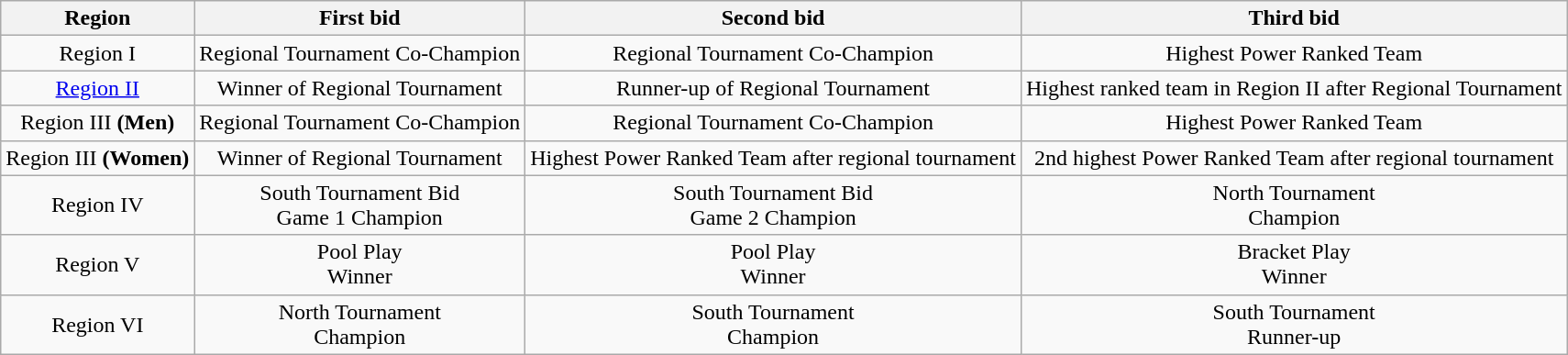<table class="wikitable" style="text-align:center">
<tr>
<th>Region</th>
<th>First bid</th>
<th>Second bid</th>
<th>Third bid</th>
</tr>
<tr>
<td>Region I</td>
<td>Regional Tournament Co-Champion</td>
<td>Regional Tournament Co-Champion</td>
<td>Highest Power Ranked Team</td>
</tr>
<tr>
<td><a href='#'>Region II</a></td>
<td>Winner of Regional Tournament</td>
<td>Runner-up of Regional Tournament</td>
<td>Highest ranked team in Region II after Regional Tournament</td>
</tr>
<tr>
<td>Region III <strong>(Men)</strong></td>
<td>Regional Tournament Co-Champion</td>
<td>Regional Tournament Co-Champion</td>
<td>Highest Power Ranked Team</td>
</tr>
<tr>
<td>Region III <strong>(Women)</strong></td>
<td>Winner of Regional Tournament</td>
<td>Highest Power Ranked Team after regional tournament</td>
<td>2nd highest Power Ranked Team after regional tournament</td>
</tr>
<tr>
<td>Region IV</td>
<td>South Tournament Bid<br>Game 1 Champion</td>
<td>South Tournament Bid<br>Game 2 Champion</td>
<td>North Tournament<br>Champion</td>
</tr>
<tr>
<td>Region V</td>
<td>Pool Play<br>Winner</td>
<td>Pool Play<br>Winner</td>
<td>Bracket Play<br>Winner</td>
</tr>
<tr>
<td>Region VI</td>
<td>North Tournament<br>Champion</td>
<td>South Tournament<br>Champion</td>
<td>South Tournament<br>Runner-up</td>
</tr>
</table>
